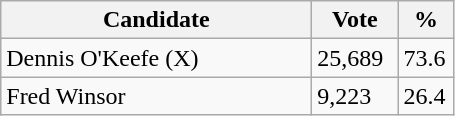<table class="wikitable">
<tr>
<th bgcolor="#DDDDFF" width="200px">Candidate</th>
<th bgcolor="#DDDDFF" width="50px">Vote</th>
<th bgcolor="#DDDDFF" width="30px">%</th>
</tr>
<tr>
<td>Dennis O'Keefe (X)</td>
<td>25,689</td>
<td>73.6</td>
</tr>
<tr>
<td>Fred Winsor</td>
<td>9,223</td>
<td>26.4</td>
</tr>
</table>
